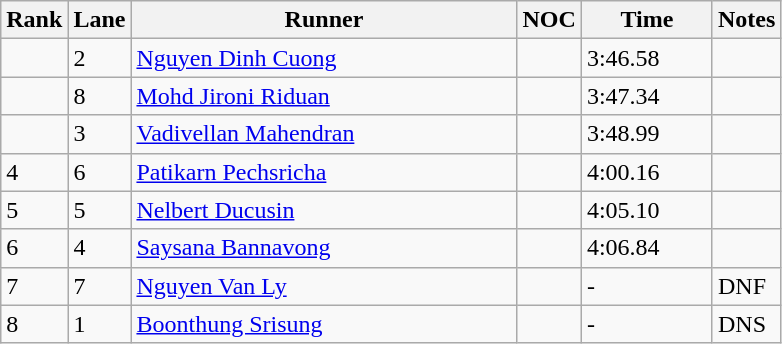<table class="wikitable sortable" style="text-align:Left">
<tr>
<th width=10>Rank</th>
<th width=10>Lane</th>
<th width=250>Runner</th>
<th width=10>NOC</th>
<th width=80>Time</th>
<th width=10>Notes</th>
</tr>
<tr>
<td></td>
<td>2</td>
<td><a href='#'>Nguyen Dinh Cuong</a></td>
<td></td>
<td>3:46.58</td>
<td></td>
</tr>
<tr>
<td></td>
<td>8</td>
<td><a href='#'>Mohd Jironi Riduan</a></td>
<td></td>
<td>3:47.34</td>
<td></td>
</tr>
<tr>
<td></td>
<td>3</td>
<td><a href='#'>Vadivellan Mahendran</a></td>
<td></td>
<td>3:48.99</td>
<td></td>
</tr>
<tr>
<td>4</td>
<td>6</td>
<td><a href='#'>Patikarn Pechsricha</a></td>
<td></td>
<td>4:00.16</td>
<td></td>
</tr>
<tr>
<td>5</td>
<td>5</td>
<td><a href='#'>Nelbert Ducusin</a></td>
<td></td>
<td>4:05.10</td>
<td></td>
</tr>
<tr>
<td>6</td>
<td>4</td>
<td><a href='#'>Saysana Bannavong</a></td>
<td></td>
<td>4:06.84</td>
<td></td>
</tr>
<tr>
<td>7</td>
<td>7</td>
<td><a href='#'>Nguyen Van Ly</a></td>
<td></td>
<td>-</td>
<td>DNF</td>
</tr>
<tr>
<td>8</td>
<td>1</td>
<td><a href='#'>Boonthung Srisung</a></td>
<td></td>
<td>-</td>
<td>DNS</td>
</tr>
</table>
